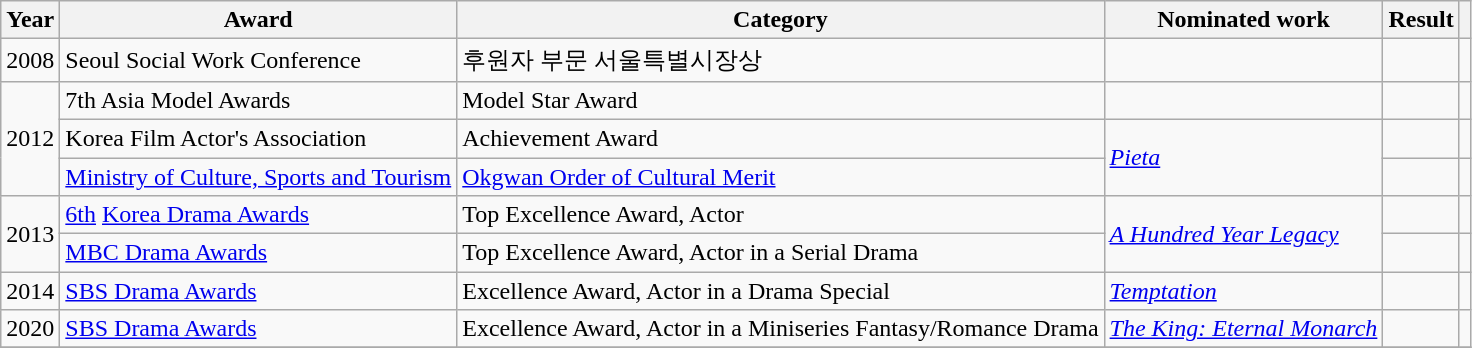<table class="wikitable sortable">
<tr>
<th>Year</th>
<th>Award</th>
<th>Category</th>
<th>Nominated work</th>
<th>Result</th>
<th></th>
</tr>
<tr>
<td>2008</td>
<td>Seoul Social Work Conference</td>
<td>후원자 부문 서울특별시장상</td>
<td></td>
<td></td>
<td></td>
</tr>
<tr>
<td rowspan=3>2012</td>
<td>7th Asia Model Awards</td>
<td>Model Star Award</td>
<td></td>
<td></td>
<td></td>
</tr>
<tr>
<td>Korea Film Actor's Association</td>
<td>Achievement Award</td>
<td rowspan=2><em><a href='#'>Pieta</a></em></td>
<td></td>
<td></td>
</tr>
<tr>
<td><a href='#'>Ministry of Culture, Sports and Tourism</a></td>
<td><a href='#'>Okgwan Order of Cultural Merit</a></td>
<td></td>
<td></td>
</tr>
<tr>
<td rowspan=2>2013</td>
<td><a href='#'>6th</a> <a href='#'>Korea Drama Awards</a></td>
<td>Top Excellence Award, Actor</td>
<td rowspan=2><em><a href='#'>A Hundred Year Legacy</a></em></td>
<td></td>
<td></td>
</tr>
<tr>
<td><a href='#'>MBC Drama Awards</a></td>
<td>Top Excellence Award, Actor in a Serial Drama</td>
<td></td>
<td></td>
</tr>
<tr>
<td>2014</td>
<td><a href='#'>SBS Drama Awards</a></td>
<td>Excellence Award, Actor in a Drama Special</td>
<td><em><a href='#'>Temptation</a></em></td>
<td></td>
<td></td>
</tr>
<tr>
<td>2020</td>
<td><a href='#'>SBS Drama Awards</a></td>
<td>Excellence Award, Actor in a Miniseries Fantasy/Romance Drama</td>
<td><em><a href='#'>The King: Eternal Monarch</a></em></td>
<td></td>
<td></td>
</tr>
<tr>
</tr>
</table>
